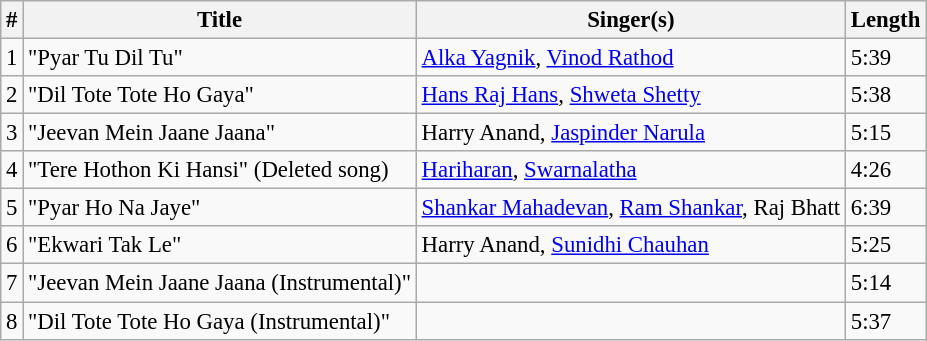<table class="wikitable" style="font-size:95%;">
<tr>
<th>#</th>
<th>Title</th>
<th>Singer(s)</th>
<th>Length</th>
</tr>
<tr>
<td>1</td>
<td>"Pyar Tu Dil Tu"</td>
<td><a href='#'>Alka Yagnik</a>, <a href='#'>Vinod Rathod</a></td>
<td>5:39</td>
</tr>
<tr>
<td>2</td>
<td>"Dil Tote Tote Ho Gaya"</td>
<td><a href='#'>Hans Raj Hans</a>, <a href='#'>Shweta Shetty</a></td>
<td>5:38</td>
</tr>
<tr>
<td>3</td>
<td>"Jeevan Mein Jaane Jaana"</td>
<td>Harry Anand, <a href='#'>Jaspinder Narula</a></td>
<td>5:15</td>
</tr>
<tr>
<td>4</td>
<td>"Tere Hothon Ki Hansi" (Deleted song)</td>
<td><a href='#'>Hariharan</a>, <a href='#'>Swarnalatha</a></td>
<td>4:26</td>
</tr>
<tr>
<td>5</td>
<td>"Pyar Ho Na Jaye"</td>
<td><a href='#'>Shankar Mahadevan</a>, <a href='#'>Ram Shankar</a>, Raj Bhatt</td>
<td>6:39</td>
</tr>
<tr>
<td>6</td>
<td>"Ekwari Tak Le"</td>
<td>Harry Anand, <a href='#'>Sunidhi Chauhan</a></td>
<td>5:25</td>
</tr>
<tr>
<td>7</td>
<td>"Jeevan Mein Jaane Jaana (Instrumental)"</td>
<td></td>
<td>5:14</td>
</tr>
<tr>
<td>8</td>
<td>"Dil Tote Tote Ho Gaya (Instrumental)"</td>
<td></td>
<td>5:37</td>
</tr>
</table>
